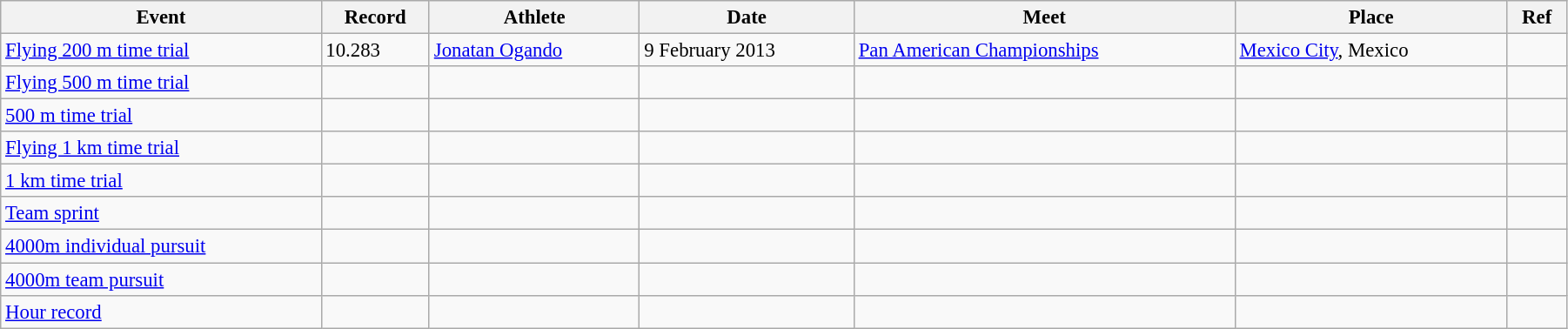<table class="wikitable" style="font-size:95%; width: 95%;">
<tr>
<th>Event</th>
<th>Record</th>
<th>Athlete</th>
<th>Date</th>
<th>Meet</th>
<th>Place</th>
<th>Ref</th>
</tr>
<tr>
<td><a href='#'>Flying 200 m time trial</a></td>
<td>10.283</td>
<td><a href='#'>Jonatan Ogando</a></td>
<td>9 February 2013</td>
<td><a href='#'>Pan American Championships</a></td>
<td> <a href='#'>Mexico City</a>, Mexico</td>
<td></td>
</tr>
<tr>
<td><a href='#'>Flying 500 m time trial</a></td>
<td></td>
<td></td>
<td></td>
<td></td>
<td></td>
<td></td>
</tr>
<tr>
<td><a href='#'>500 m time trial</a></td>
<td></td>
<td></td>
<td></td>
<td></td>
<td></td>
<td></td>
</tr>
<tr>
<td><a href='#'>Flying 1 km time trial</a></td>
<td></td>
<td></td>
<td></td>
<td></td>
<td></td>
<td></td>
</tr>
<tr>
<td><a href='#'>1 km time trial</a></td>
<td></td>
<td></td>
<td></td>
<td></td>
<td></td>
<td></td>
</tr>
<tr>
<td><a href='#'>Team sprint</a></td>
<td></td>
<td></td>
<td></td>
<td></td>
<td></td>
<td></td>
</tr>
<tr>
<td><a href='#'>4000m individual pursuit</a></td>
<td></td>
<td></td>
<td></td>
<td></td>
<td></td>
<td></td>
</tr>
<tr>
<td><a href='#'>4000m team pursuit</a></td>
<td></td>
<td></td>
<td></td>
<td></td>
<td></td>
<td></td>
</tr>
<tr>
<td><a href='#'>Hour record</a></td>
<td></td>
<td></td>
<td></td>
<td></td>
<td></td>
<td></td>
</tr>
</table>
